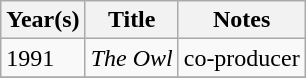<table class="wikitable">
<tr>
<th>Year(s)</th>
<th>Title</th>
<th>Notes</th>
</tr>
<tr>
<td>1991</td>
<td><em>The Owl</em></td>
<td>co-producer</td>
</tr>
<tr>
</tr>
</table>
